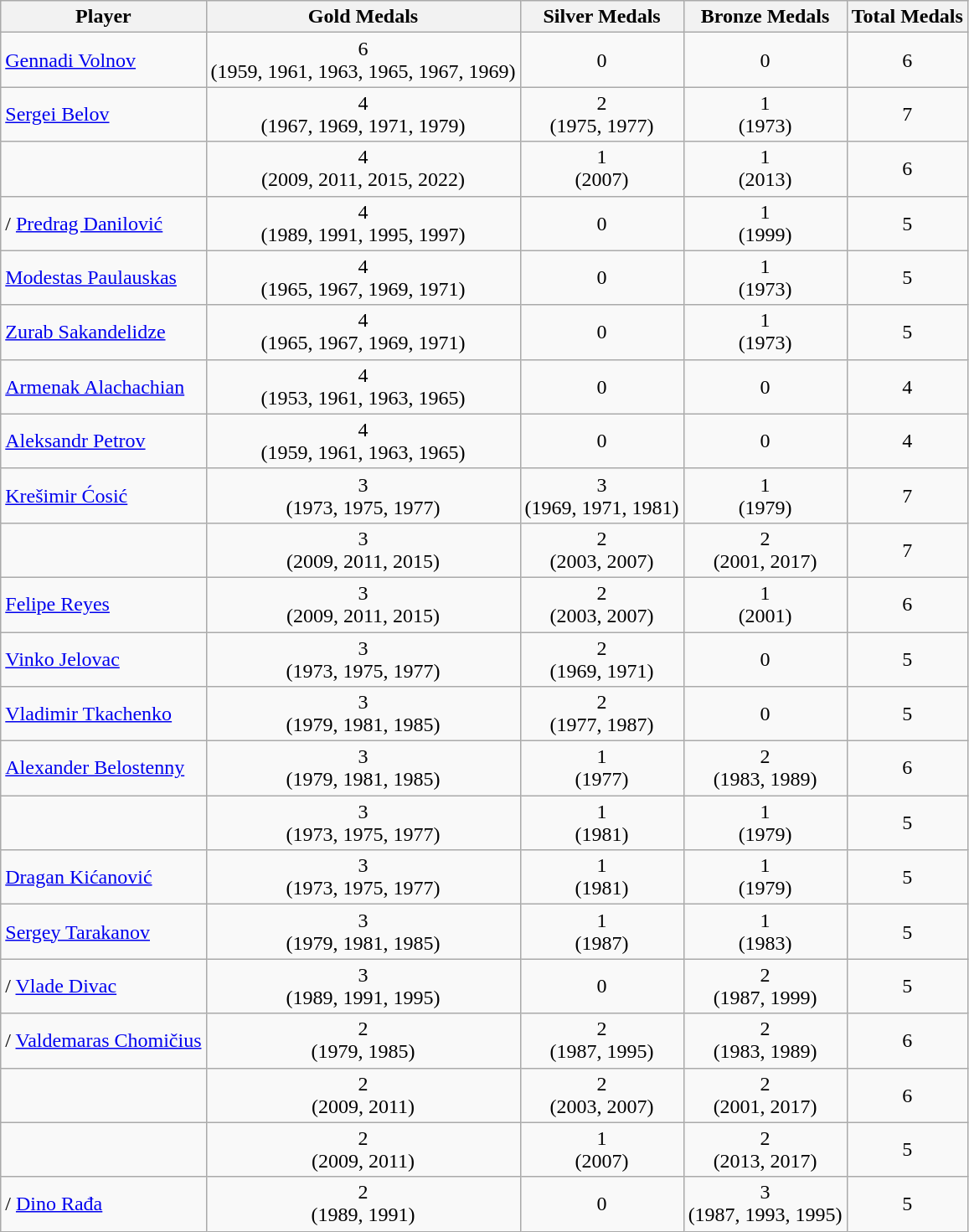<table class="sortable wikitable" style="text-align:center">
<tr>
<th scope="col">Player</th>
<th scope="col">Gold Medals</th>
<th scope="col">Silver Medals</th>
<th scope="col">Bronze Medals</th>
<th scope="col">Total Medals</th>
</tr>
<tr>
<td style="text-align:left"> <a href='#'>Gennadi Volnov</a></td>
<td>6<br>(1959, 1961, 1963, 1965, 1967, 1969)</td>
<td>0</td>
<td>0</td>
<td>6</td>
</tr>
<tr>
<td style="text-align:left"> <a href='#'>Sergei Belov</a></td>
<td>4<br>(1967, 1969, 1971, 1979)</td>
<td>2<br>(1975, 1977)</td>
<td>1<br>(1973)</td>
<td>7</td>
</tr>
<tr>
<td style="text-align:left"> </td>
<td>4<br>(2009, 2011, 2015, 2022)</td>
<td>1<br>(2007)</td>
<td>1<br>(2013)</td>
<td>6</td>
</tr>
<tr>
<td style="text-align:left">/ <a href='#'>Predrag Danilović</a></td>
<td>4<br>(1989, 1991, 1995, 1997)</td>
<td>0</td>
<td>1<br>(1999)</td>
<td>5</td>
</tr>
<tr>
<td style="text-align:left"> <a href='#'>Modestas Paulauskas</a></td>
<td>4<br>(1965, 1967, 1969, 1971)</td>
<td>0</td>
<td>1<br>(1973)</td>
<td>5</td>
</tr>
<tr>
<td style="text-align:left"> <a href='#'>Zurab Sakandelidze</a></td>
<td>4<br>(1965, 1967, 1969, 1971)</td>
<td>0</td>
<td>1<br>(1973)</td>
<td>5</td>
</tr>
<tr>
<td style="text-align:left"> <a href='#'>Armenak Alachachian</a></td>
<td>4<br>(1953, 1961, 1963, 1965)</td>
<td>0</td>
<td>0</td>
<td>4</td>
</tr>
<tr>
<td style="text-align:left"> <a href='#'>Aleksandr Petrov</a></td>
<td>4<br>(1959, 1961, 1963, 1965)</td>
<td>0</td>
<td>0</td>
<td>4</td>
</tr>
<tr>
<td style="text-align:left"> <a href='#'>Krešimir Ćosić</a></td>
<td>3<br>(1973, 1975, 1977)</td>
<td>3<br>(1969, 1971, 1981)</td>
<td>1<br>(1979)</td>
<td>7</td>
</tr>
<tr>
<td style="text-align:left"> </td>
<td>3<br>(2009, 2011, 2015)</td>
<td>2<br>(2003, 2007)</td>
<td>2<br>(2001, 2017)</td>
<td>7</td>
</tr>
<tr>
<td style="text-align:left"> <a href='#'>Felipe Reyes</a></td>
<td>3<br>(2009, 2011, 2015)</td>
<td>2<br>(2003, 2007)</td>
<td>1<br>(2001)</td>
<td>6</td>
</tr>
<tr>
<td style="text-align:left"> <a href='#'>Vinko Jelovac</a></td>
<td>3<br>(1973, 1975, 1977)</td>
<td>2<br>(1969, 1971)</td>
<td>0</td>
<td>5</td>
</tr>
<tr>
<td style="text-align:left"> <a href='#'>Vladimir Tkachenko</a></td>
<td>3<br>(1979, 1981, 1985)</td>
<td>2<br>(1977, 1987)</td>
<td>0</td>
<td>5</td>
</tr>
<tr>
<td style="text-align:left"> <a href='#'>Alexander Belostenny</a></td>
<td>3<br>(1979, 1981, 1985)</td>
<td>1<br>(1977)</td>
<td>2<br>(1983, 1989)</td>
<td>6</td>
</tr>
<tr>
<td style="text-align:left"> </td>
<td>3<br>(1973, 1975, 1977)</td>
<td>1<br>(1981)</td>
<td>1<br>(1979)</td>
<td>5</td>
</tr>
<tr>
<td style="text-align:left"> <a href='#'>Dragan Kićanović</a></td>
<td>3<br>(1973, 1975, 1977)</td>
<td>1<br>(1981)</td>
<td>1<br>(1979)</td>
<td>5</td>
</tr>
<tr>
<td style="text-align:left"> <a href='#'>Sergey Tarakanov</a></td>
<td>3<br>(1979, 1981, 1985)</td>
<td>1<br>(1987)</td>
<td>1<br>(1983)</td>
<td>5</td>
</tr>
<tr>
<td style="text-align:left">/ <a href='#'>Vlade Divac</a></td>
<td>3<br>(1989, 1991, 1995)</td>
<td>0</td>
<td>2<br>(1987, 1999)</td>
<td>5</td>
</tr>
<tr>
<td style="text-align:left">/ <a href='#'>Valdemaras Chomičius</a></td>
<td>2<br>(1979, 1985)</td>
<td>2<br>(1987, 1995)</td>
<td>2<br>(1983, 1989)</td>
<td>6</td>
</tr>
<tr>
<td style="text-align:left"> </td>
<td>2<br>(2009, 2011)</td>
<td>2<br>(2003, 2007)</td>
<td>2<br>(2001, 2017)</td>
<td>6</td>
</tr>
<tr>
<td style="text-align:left"> </td>
<td>2<br>(2009, 2011)</td>
<td>1<br>(2007)</td>
<td>2<br>(2013, 2017)</td>
<td>5</td>
</tr>
<tr>
<td style="text-align:left">/ <a href='#'>Dino Rađa</a></td>
<td>2<br>(1989, 1991)</td>
<td>0</td>
<td>3<br>(1987, 1993, 1995)</td>
<td>5</td>
</tr>
</table>
